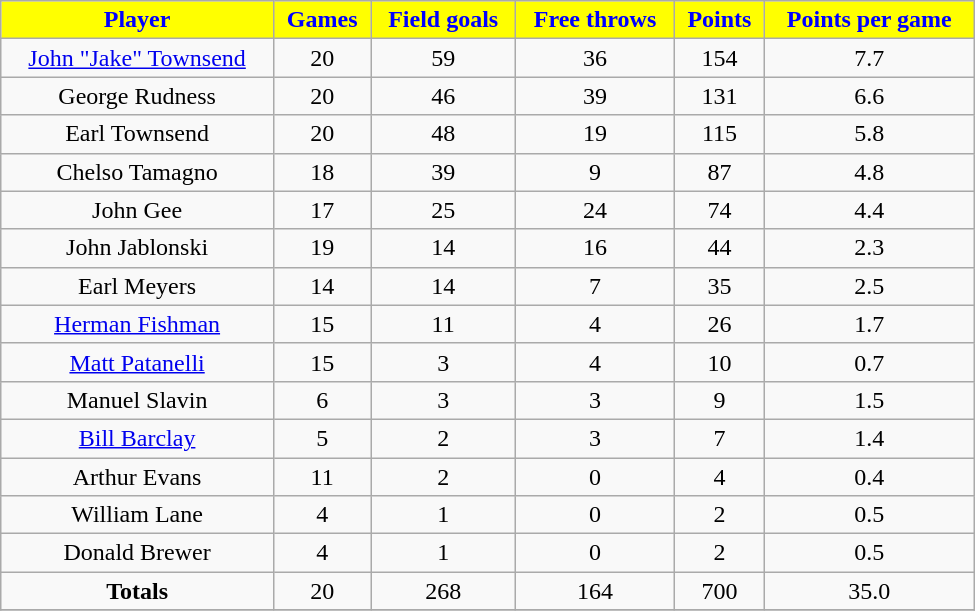<table class="wikitable" width="650">
<tr align="center"  style="background:yellow;color:blue;">
<td><strong>Player</strong></td>
<td><strong>Games</strong></td>
<td><strong>Field goals</strong></td>
<td><strong>Free throws</strong></td>
<td><strong>Points</strong></td>
<td><strong>Points per game</strong></td>
</tr>
<tr align="center" bgcolor="">
<td><a href='#'>John "Jake" Townsend</a></td>
<td>20</td>
<td>59</td>
<td>36</td>
<td>154</td>
<td>7.7</td>
</tr>
<tr align="center" bgcolor="">
<td>George Rudness</td>
<td>20</td>
<td>46</td>
<td>39</td>
<td>131</td>
<td>6.6</td>
</tr>
<tr align="center" bgcolor="">
<td>Earl Townsend</td>
<td>20</td>
<td>48</td>
<td>19</td>
<td>115</td>
<td>5.8</td>
</tr>
<tr align="center" bgcolor="">
<td>Chelso Tamagno</td>
<td>18</td>
<td>39</td>
<td>9</td>
<td>87</td>
<td>4.8</td>
</tr>
<tr align="center" bgcolor="">
<td>John Gee</td>
<td>17</td>
<td>25</td>
<td>24</td>
<td>74</td>
<td>4.4</td>
</tr>
<tr align="center" bgcolor="">
<td>John Jablonski</td>
<td>19</td>
<td>14</td>
<td>16</td>
<td>44</td>
<td>2.3</td>
</tr>
<tr align="center" bgcolor="">
<td>Earl Meyers</td>
<td>14</td>
<td>14</td>
<td>7</td>
<td>35</td>
<td>2.5</td>
</tr>
<tr align="center" bgcolor="">
<td><a href='#'>Herman Fishman</a></td>
<td>15</td>
<td>11</td>
<td>4</td>
<td>26</td>
<td>1.7</td>
</tr>
<tr align="center" bgcolor="">
<td><a href='#'>Matt Patanelli</a></td>
<td>15</td>
<td>3</td>
<td>4</td>
<td>10</td>
<td>0.7</td>
</tr>
<tr align="center" bgcolor="">
<td>Manuel Slavin</td>
<td>6</td>
<td>3</td>
<td>3</td>
<td>9</td>
<td>1.5</td>
</tr>
<tr align="center" bgcolor="">
<td><a href='#'>Bill Barclay</a></td>
<td>5</td>
<td>2</td>
<td>3</td>
<td>7</td>
<td>1.4</td>
</tr>
<tr align="center" bgcolor="">
<td>Arthur Evans</td>
<td>11</td>
<td>2</td>
<td>0</td>
<td>4</td>
<td>0.4</td>
</tr>
<tr align="center" bgcolor="">
<td>William Lane</td>
<td>4</td>
<td>1</td>
<td>0</td>
<td>2</td>
<td>0.5</td>
</tr>
<tr align="center" bgcolor="">
<td>Donald Brewer</td>
<td>4</td>
<td>1</td>
<td>0</td>
<td>2</td>
<td>0.5</td>
</tr>
<tr align="center" bgcolor="">
<td><strong>Totals</strong></td>
<td>20</td>
<td>268</td>
<td>164</td>
<td>700</td>
<td>35.0</td>
</tr>
<tr align="center" bgcolor="">
</tr>
</table>
